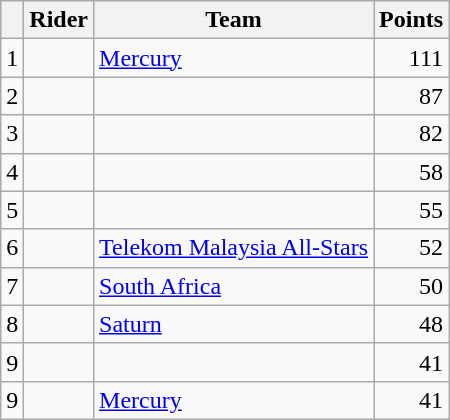<table class=wikitable>
<tr>
<th></th>
<th>Rider</th>
<th>Team</th>
<th>Points</th>
</tr>
<tr>
<td>1</td>
<td> </td>
<td><a href='#'>Mercury</a></td>
<td align=right>111</td>
</tr>
<tr>
<td>2</td>
<td></td>
<td></td>
<td align=right>87</td>
</tr>
<tr>
<td>3</td>
<td></td>
<td></td>
<td align=right>82</td>
</tr>
<tr>
<td>4</td>
<td></td>
<td></td>
<td align=right>58</td>
</tr>
<tr>
<td>5</td>
<td></td>
<td></td>
<td align=right>55</td>
</tr>
<tr>
<td>6</td>
<td></td>
<td><a href='#'>Telekom Malaysia All-Stars</a></td>
<td align=right>52</td>
</tr>
<tr>
<td>7</td>
<td></td>
<td><a href='#'>South Africa</a></td>
<td align=right>50</td>
</tr>
<tr>
<td>8</td>
<td></td>
<td><a href='#'>Saturn</a></td>
<td align=right>48</td>
</tr>
<tr>
<td>9</td>
<td></td>
<td></td>
<td align=right>41</td>
</tr>
<tr>
<td>9</td>
<td></td>
<td><a href='#'>Mercury</a></td>
<td align=right>41</td>
</tr>
</table>
